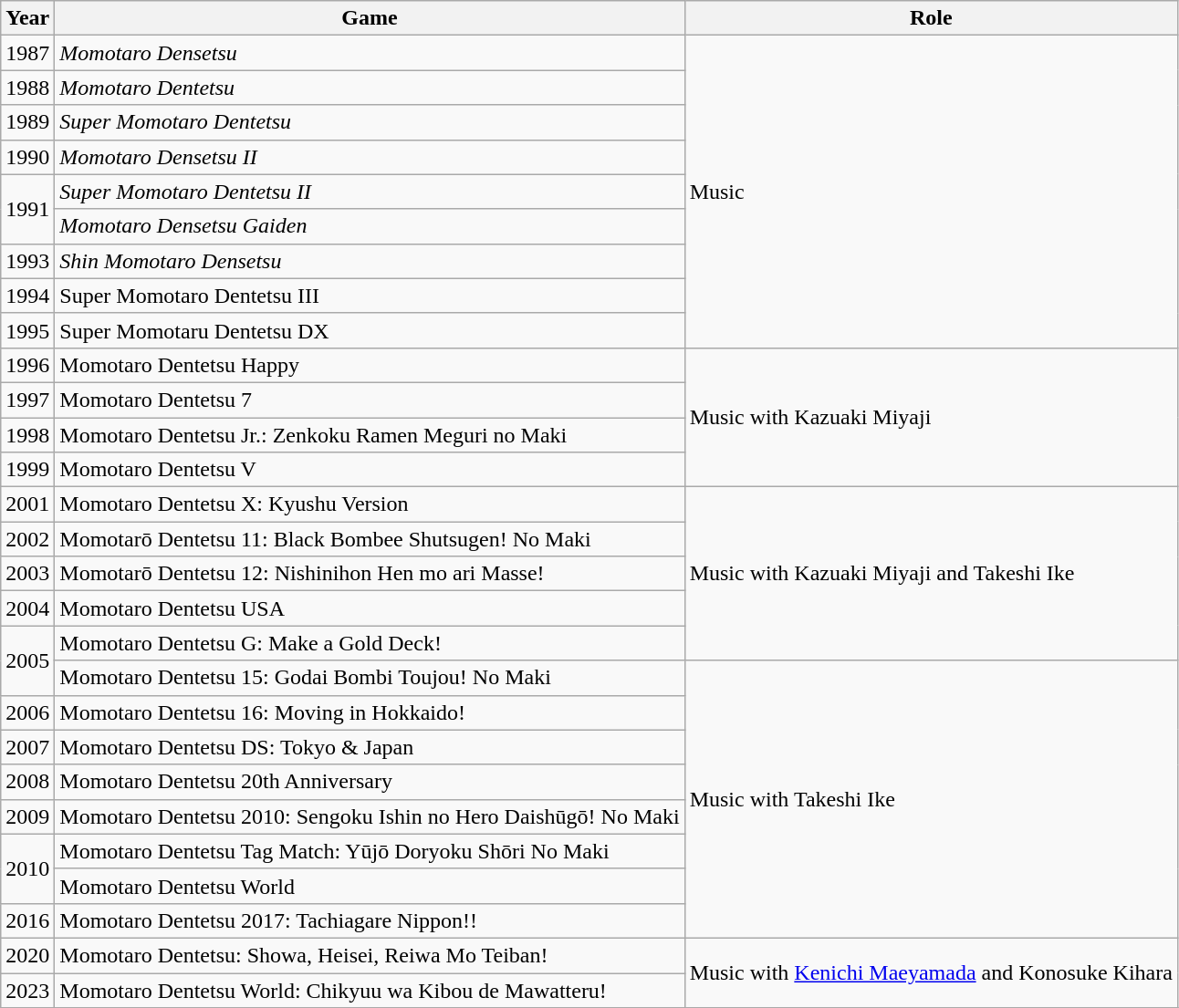<table class="wikitable sortable">
<tr>
<th scope="col">Year</th>
<th scope="col">Game</th>
<th scope="col">Role</th>
</tr>
<tr>
<td>1987</td>
<td><em>Momotaro Densetsu</em></td>
<td rowspan="9">Music</td>
</tr>
<tr>
<td>1988</td>
<td><em>Momotaro Dentetsu</em></td>
</tr>
<tr>
<td>1989</td>
<td><em>Super Momotaro Dentetsu</em></td>
</tr>
<tr>
<td>1990</td>
<td><em>Momotaro Densetsu II</em></td>
</tr>
<tr>
<td rowspan="2">1991</td>
<td><em>Super Momotaro Dentetsu II</em></td>
</tr>
<tr>
<td><em>Momotaro Densetsu Gaiden</em></td>
</tr>
<tr>
<td>1993</td>
<td><em>Shin Momotaro Densetsu</td>
</tr>
<tr>
<td>1994</td>
<td></em>Super Momotaro Dentetsu III<em></td>
</tr>
<tr>
<td>1995</td>
<td></em>Super Momotaru Dentetsu DX<em></td>
</tr>
<tr>
<td>1996</td>
<td></em>Momotaro Dentetsu Happy<em></td>
<td rowspan="4">Music with Kazuaki Miyaji</td>
</tr>
<tr>
<td>1997</td>
<td></em>Momotaro Dentetsu 7<em></td>
</tr>
<tr>
<td>1998</td>
<td></em>Momotaro Dentetsu Jr.: Zenkoku Ramen Meguri no Maki<em></td>
</tr>
<tr>
<td>1999</td>
<td></em>Momotaro Dentetsu V<em></td>
</tr>
<tr>
<td>2001</td>
<td></em>Momotaro Dentetsu X: Kyushu Version<em></td>
<td rowspan="5">Music with Kazuaki Miyaji and Takeshi Ike</td>
</tr>
<tr>
<td>2002</td>
<td></em>Momotarō Dentetsu 11: Black Bombee Shutsugen! No Maki<em></td>
</tr>
<tr>
<td>2003</td>
<td></em>Momotarō Dentetsu 12: Nishinihon Hen mo ari Masse!<em></td>
</tr>
<tr>
<td>2004</td>
<td></em>Momotaro Dentetsu USA<em></td>
</tr>
<tr>
<td rowspan="2">2005</td>
<td></em>Momotaro Dentetsu G: Make a Gold Deck!<em></td>
</tr>
<tr>
<td></em>Momotaro Dentetsu 15: Godai Bombi Toujou! No Maki<em></td>
<td rowspan="8">Music with Takeshi Ike</td>
</tr>
<tr>
<td>2006</td>
<td></em>Momotaro Dentetsu 16: Moving in Hokkaido!<em></td>
</tr>
<tr>
<td>2007</td>
<td></em>Momotaro Dentetsu DS: Tokyo & Japan<em></td>
</tr>
<tr>
<td>2008</td>
<td></em>Momotaro Dentetsu 20th Anniversary<em></td>
</tr>
<tr>
<td>2009</td>
<td></em>Momotaro Dentetsu 2010: Sengoku Ishin no Hero Daishūgō! No Maki<em></td>
</tr>
<tr>
<td rowspan="2">2010</td>
<td></em>Momotaro Dentetsu Tag Match: Yūjō Doryoku Shōri No Maki<em></td>
</tr>
<tr>
<td></em>Momotaro Dentetsu World<em></td>
</tr>
<tr>
<td>2016</td>
<td></em>Momotaro Dentetsu 2017: Tachiagare Nippon!!<em></td>
</tr>
<tr>
<td>2020</td>
<td></em>Momotaro Dentetsu: Showa, Heisei, Reiwa Mo Teiban!<em></td>
<td rowspan="2">Music with <a href='#'>Kenichi Maeyamada</a> and Konosuke Kihara</td>
</tr>
<tr>
<td>2023</td>
<td></em>Momotaro Dentetsu World: Chikyuu wa Kibou de Mawatteru!<em></td>
</tr>
<tr>
</tr>
</table>
